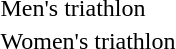<table>
<tr>
<td>Men's triathlon<br></td>
<td></td>
<td></td>
<td></td>
</tr>
<tr>
<td>Women's triathlon<br></td>
<td></td>
<td></td>
<td></td>
</tr>
</table>
